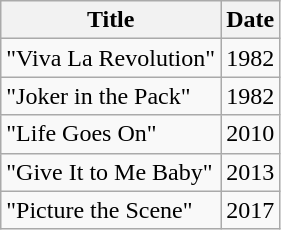<table class="wikitable">
<tr>
<th>Title</th>
<th>Date</th>
</tr>
<tr>
<td>"Viva La Revolution"</td>
<td>1982</td>
</tr>
<tr>
<td>"Joker in the Pack"</td>
<td>1982</td>
</tr>
<tr>
<td>"Life Goes On"</td>
<td>2010</td>
</tr>
<tr>
<td>"Give It to Me Baby"</td>
<td>2013</td>
</tr>
<tr>
<td>"Picture the Scene"</td>
<td>2017</td>
</tr>
</table>
